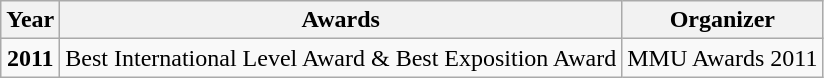<table class="wikitable">
<tr>
<th align="center">Year</th>
<th align="center">Awards</th>
<th align="center">Organizer</th>
</tr>
<tr>
<td align="center"><strong>2011</strong></td>
<td align="left">Best International Level Award & Best Exposition Award</td>
<td align="left">MMU Awards 2011</td>
</tr>
</table>
